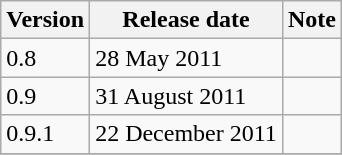<table class="wikitable">
<tr>
<th>Version</th>
<th>Release date</th>
<th>Note</th>
</tr>
<tr>
<td>0.8</td>
<td>28 May 2011</td>
<td></td>
</tr>
<tr>
<td>0.9</td>
<td>31 August 2011</td>
<td></td>
</tr>
<tr>
<td>0.9.1</td>
<td>22 December 2011</td>
<td></td>
</tr>
<tr>
</tr>
</table>
